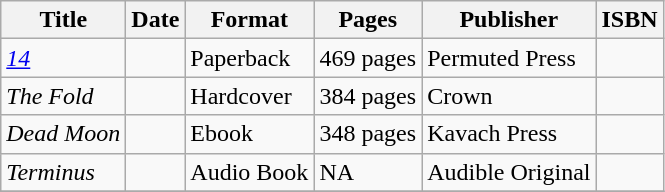<table class="wikitable sortable">
<tr>
<th>Title</th>
<th>Date</th>
<th>Format</th>
<th>Pages</th>
<th>Publisher</th>
<th>ISBN</th>
</tr>
<tr>
<td><em><a href='#'>14</a></em></td>
<td></td>
<td>Paperback</td>
<td>469 pages</td>
<td>Permuted Press</td>
<td></td>
</tr>
<tr>
<td><em>The Fold</em></td>
<td></td>
<td>Hardcover</td>
<td>384 pages</td>
<td>Crown</td>
<td></td>
</tr>
<tr>
<td><em>Dead Moon</em></td>
<td></td>
<td>Ebook</td>
<td>348 pages</td>
<td>Kavach Press</td>
<td></td>
</tr>
<tr>
<td><em>Terminus</em></td>
<td></td>
<td>Audio Book</td>
<td>NA</td>
<td>Audible Original</td>
<td></td>
</tr>
<tr>
</tr>
</table>
